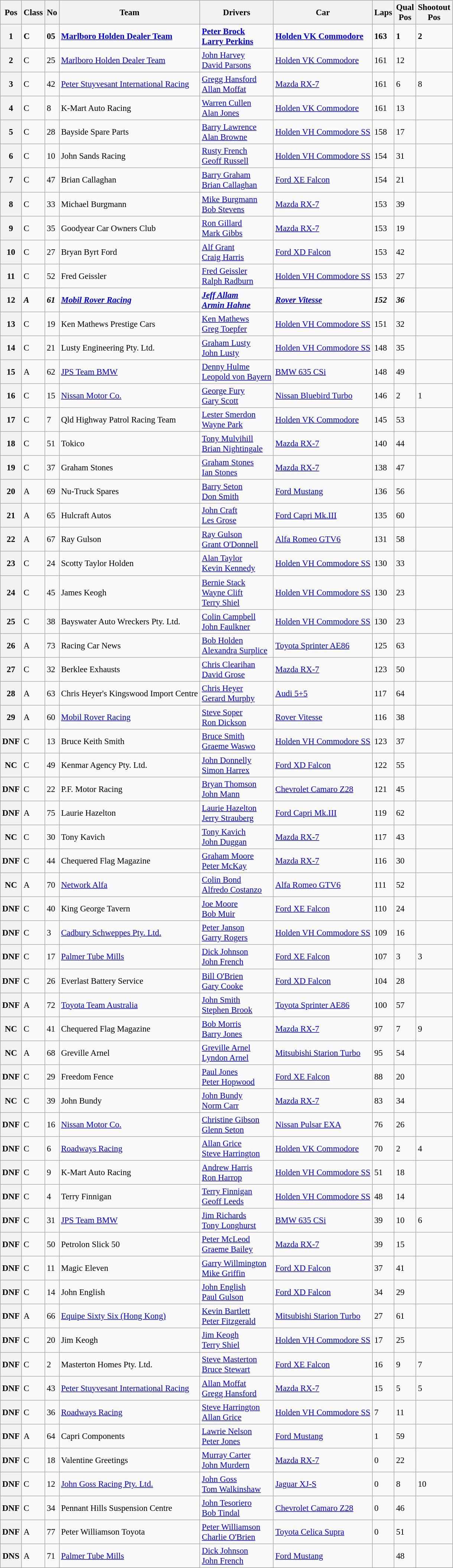<table class="wikitable sortable" style="font-size: 95%;">
<tr>
<th>Pos</th>
<th>Class</th>
<th>No</th>
<th>Team</th>
<th>Drivers</th>
<th>Car</th>
<th>Laps</th>
<th>Qual<br>Pos</th>
<th>Shootout<br>Pos</th>
</tr>
<tr style="font-weight:bold">
<th>1</th>
<td>C</td>
<td>05</td>
<td><a href='#'>Marlboro Holden Dealer Team</a></td>
<td> <a href='#'>Peter Brock</a><br> <a href='#'>Larry Perkins</a></td>
<td><a href='#'>Holden VK Commodore</a></td>
<td>163</td>
<td>1</td>
<td>2</td>
</tr>
<tr>
<th>2</th>
<td>C</td>
<td>25</td>
<td><a href='#'>Marlboro Holden Dealer Team</a></td>
<td> <a href='#'>John Harvey</a><br> <a href='#'>David Parsons</a></td>
<td><a href='#'>Holden VK Commodore</a></td>
<td>161</td>
<td>12</td>
<td></td>
</tr>
<tr>
<th>3</th>
<td>C</td>
<td>42</td>
<td><a href='#'>Peter Stuyvesant International Racing</a></td>
<td> <a href='#'>Gregg Hansford</a><br> <a href='#'>Allan Moffat</a></td>
<td><a href='#'>Mazda RX-7</a></td>
<td>161</td>
<td>6</td>
<td>8</td>
</tr>
<tr>
<th>4</th>
<td>C</td>
<td>8</td>
<td>K-Mart Auto Racing</td>
<td> <a href='#'>Warren Cullen</a><br> <a href='#'>Alan Jones</a></td>
<td><a href='#'>Holden VK Commodore</a></td>
<td>161</td>
<td>13</td>
<td></td>
</tr>
<tr>
<th>5</th>
<td>C</td>
<td>28</td>
<td>Bayside Spare Parts</td>
<td> <a href='#'>Barry Lawrence</a><br> <a href='#'>Alan Browne</a></td>
<td><a href='#'>Holden VH Commodore SS</a></td>
<td>158</td>
<td>17</td>
<td></td>
</tr>
<tr>
<th>6</th>
<td>C</td>
<td>10</td>
<td>John Sands Racing</td>
<td> <a href='#'>Rusty French</a><br> <a href='#'>Geoff Russell</a></td>
<td><a href='#'>Holden VH Commodore SS</a></td>
<td>154</td>
<td>31</td>
<td></td>
</tr>
<tr>
<th>7</th>
<td>C</td>
<td>47</td>
<td>Brian Callaghan</td>
<td> <a href='#'>Barry Graham</a><br> <a href='#'>Brian Callaghan</a></td>
<td><a href='#'>Ford XE Falcon</a></td>
<td>154</td>
<td>21</td>
<td></td>
</tr>
<tr>
<th>8</th>
<td>C</td>
<td>33</td>
<td>Michael Burgmann</td>
<td> <a href='#'>Mike Burgmann</a><br> <a href='#'>Bob Stevens</a></td>
<td><a href='#'>Mazda RX-7</a></td>
<td>153</td>
<td>39</td>
<td></td>
</tr>
<tr>
<th>9</th>
<td>C</td>
<td>35</td>
<td>Goodyear Car Owners Club</td>
<td> <a href='#'>Ron Gillard</a><br> <a href='#'>Mark Gibbs</a></td>
<td><a href='#'>Mazda RX-7</a></td>
<td>153</td>
<td>19</td>
<td></td>
</tr>
<tr>
<th>10</th>
<td>C</td>
<td>27</td>
<td>Bryan Byrt Ford</td>
<td> <a href='#'>Alf Grant</a><br> <a href='#'>Craig Harris</a></td>
<td><a href='#'>Ford XD Falcon</a></td>
<td>153</td>
<td>42</td>
<td></td>
</tr>
<tr>
<th>11</th>
<td>C</td>
<td>52</td>
<td>Fred Geissler</td>
<td> <a href='#'>Fred Geissler</a><br> <a href='#'>Ralph Radburn</a></td>
<td><a href='#'>Holden VH Commodore SS</a></td>
<td>153</td>
<td>27</td>
<td></td>
</tr>
<tr style="font-weight:bold">
<th>12</th>
<td><em>A</em></td>
<td><em>61</em></td>
<td><em><a href='#'>Mobil Rover Racing</a></em></td>
<td><em> <a href='#'>Jeff Allam</a><br> <a href='#'>Armin Hahne</a></em></td>
<td><em><a href='#'>Rover Vitesse</a></em></td>
<td><em>152</em></td>
<td><em>36</em></td>
<td></td>
</tr>
<tr>
<th>13</th>
<td>C</td>
<td>19</td>
<td>Ken Mathews Prestige Cars</td>
<td> <a href='#'>Ken Mathews</a><br> <a href='#'>Greg Toepfer</a></td>
<td><a href='#'>Holden VH Commodore SS</a></td>
<td>151</td>
<td>32</td>
<td></td>
</tr>
<tr>
<th>14</th>
<td>C</td>
<td>21</td>
<td>Lusty Engineering Pty. Ltd.</td>
<td> <a href='#'>Graham Lusty</a><br> <a href='#'>John Lusty</a></td>
<td><a href='#'>Holden VH Commodore SS</a></td>
<td>148</td>
<td>35</td>
<td></td>
</tr>
<tr>
<th>15</th>
<td>A</td>
<td>62</td>
<td><a href='#'>JPS Team BMW</a></td>
<td> <a href='#'>Denny Hulme</a><br> <a href='#'>Leopold von Bayern</a></td>
<td><a href='#'>BMW 635 CSi</a></td>
<td>148</td>
<td>49</td>
<td></td>
</tr>
<tr>
<th>16</th>
<td>C</td>
<td>15</td>
<td><a href='#'>Nissan Motor Co.</a></td>
<td> <a href='#'>George Fury</a><br> <a href='#'>Gary Scott</a></td>
<td><a href='#'>Nissan Bluebird Turbo</a></td>
<td>146</td>
<td>2</td>
<td>1</td>
</tr>
<tr>
<th>17</th>
<td>C</td>
<td>7</td>
<td>Qld Highway Patrol Racing Team</td>
<td> <a href='#'>Lester Smerdon</a><br> <a href='#'>Wayne Park</a></td>
<td><a href='#'>Holden VK Commodore</a></td>
<td>145</td>
<td>53</td>
<td></td>
</tr>
<tr>
<th>18</th>
<td>C</td>
<td>51</td>
<td>Tokico</td>
<td> <a href='#'>Tony Mulvihill</a><br> <a href='#'>Brian Nightingale</a></td>
<td><a href='#'>Mazda RX-7</a></td>
<td>140</td>
<td>44</td>
<td></td>
</tr>
<tr>
<th>19</th>
<td>C</td>
<td>37</td>
<td>Graham Stones</td>
<td> <a href='#'>Graham Stones</a><br> <a href='#'>Ian Stones</a></td>
<td><a href='#'>Mazda RX-7</a></td>
<td>138</td>
<td>47</td>
<td></td>
</tr>
<tr>
<th>20</th>
<td>A</td>
<td>69</td>
<td>Nu-Truck Spares</td>
<td> <a href='#'>Barry Seton</a><br> <a href='#'>Don Smith</a></td>
<td><a href='#'>Ford Mustang</a></td>
<td>136</td>
<td>56</td>
<td></td>
</tr>
<tr>
<th>21</th>
<td>A</td>
<td>65</td>
<td>Hulcraft Autos</td>
<td> <a href='#'>John Craft</a><br> <a href='#'>Les Grose</a></td>
<td><a href='#'>Ford Capri Mk.III</a></td>
<td>135</td>
<td>60</td>
<td></td>
</tr>
<tr>
<th>22</th>
<td>A</td>
<td>67</td>
<td>Ray Gulson</td>
<td> <a href='#'>Ray Gulson</a><br> <a href='#'>Grant O'Donnell</a></td>
<td><a href='#'>Alfa Romeo GTV6</a></td>
<td>131</td>
<td>58</td>
<td></td>
</tr>
<tr>
<th>23</th>
<td>C</td>
<td>24</td>
<td>Scotty Taylor Holden</td>
<td> <a href='#'>Alan Taylor</a><br> <a href='#'>Kevin Kennedy</a></td>
<td><a href='#'>Holden VH Commodore SS</a></td>
<td>130</td>
<td>33</td>
<td></td>
</tr>
<tr>
<th>24</th>
<td>C</td>
<td>45</td>
<td>James Keogh</td>
<td> <a href='#'>Bernie Stack</a><br> <a href='#'>Wayne Clift</a><br> <a href='#'>Terry Shiel</a></td>
<td><a href='#'>Holden VH Commodore SS</a></td>
<td>130</td>
<td>23</td>
<td></td>
</tr>
<tr>
<th>25</th>
<td>C</td>
<td>38</td>
<td>Bayswater Auto Wreckers Pty. Ltd.</td>
<td> <a href='#'>Colin Campbell</a><br> <a href='#'>John Faulkner</a></td>
<td><a href='#'>Holden VH Commodore SS</a></td>
<td>130</td>
<td>23</td>
<td></td>
</tr>
<tr>
<th>26</th>
<td>A</td>
<td>73</td>
<td>Racing Car News</td>
<td> <a href='#'>Bob Holden</a><br> <a href='#'>Alexandra Surplice</a></td>
<td><a href='#'>Toyota Sprinter AE86</a></td>
<td>125</td>
<td>63</td>
<td></td>
</tr>
<tr>
<th>27</th>
<td>C</td>
<td>32</td>
<td>Berklee Exhausts</td>
<td> <a href='#'>Chris Clearihan</a><br> <a href='#'>David Grose</a></td>
<td><a href='#'>Mazda RX-7</a></td>
<td>123</td>
<td>50</td>
<td></td>
</tr>
<tr>
<th>28</th>
<td>A</td>
<td>63</td>
<td>Chris Heyer's Kingswood Import Centre</td>
<td> <a href='#'>Chris Heyer</a><br> <a href='#'>Gerard Murphy</a></td>
<td><a href='#'>Audi 5+5</a></td>
<td>117</td>
<td>64</td>
<td></td>
</tr>
<tr>
<th>29</th>
<td>A</td>
<td>60</td>
<td><a href='#'>Mobil Rover Racing</a></td>
<td> <a href='#'>Steve Soper</a><br> <a href='#'>Ron Dickson</a></td>
<td><a href='#'>Rover Vitesse</a></td>
<td>116</td>
<td>38</td>
<td></td>
</tr>
<tr>
<th>DNF</th>
<td>C</td>
<td>13</td>
<td>Bruce Keith Smith</td>
<td> <a href='#'>Bruce Smith</a><br> <a href='#'>Graeme Waswo</a></td>
<td><a href='#'>Holden VH Commodore SS</a></td>
<td>123</td>
<td>37</td>
<td></td>
</tr>
<tr>
<th>NC</th>
<td>C</td>
<td>49</td>
<td>Kenmar Agency Pty. Ltd.</td>
<td> <a href='#'>John Donnelly</a><br> <a href='#'>Simon Harrex</a></td>
<td><a href='#'>Ford XD Falcon</a></td>
<td>122</td>
<td>55</td>
<td></td>
</tr>
<tr>
<th>DNF</th>
<td>C</td>
<td>22</td>
<td>P.F. Motor Racing</td>
<td> <a href='#'>Bryan Thomson</a><br> <a href='#'>John Mann</a></td>
<td><a href='#'>Chevrolet Camaro Z28</a></td>
<td>121</td>
<td>45</td>
<td></td>
</tr>
<tr>
<th>DNF</th>
<td>A</td>
<td>75</td>
<td>Laurie Hazelton</td>
<td> <a href='#'>Laurie Hazelton</a><br> <a href='#'>Jerry Strauberg</a></td>
<td><a href='#'>Ford Capri Mk.III</a></td>
<td>119</td>
<td>62</td>
<td></td>
</tr>
<tr>
<th>NC</th>
<td>C</td>
<td>30</td>
<td>Tony Kavich</td>
<td> <a href='#'>Tony Kavich</a><br> <a href='#'>John Duggan</a></td>
<td><a href='#'>Mazda RX-7</a></td>
<td>117</td>
<td>43</td>
<td></td>
</tr>
<tr>
<th>DNF</th>
<td>C</td>
<td>44</td>
<td>Chequered Flag Magazine</td>
<td> <a href='#'>Graham Moore</a><br> <a href='#'>Peter McKay</a></td>
<td><a href='#'>Mazda RX-7</a></td>
<td>116</td>
<td>30</td>
<td></td>
</tr>
<tr>
<th>NC</th>
<td>A</td>
<td>70</td>
<td><a href='#'>Network Alfa</a></td>
<td> <a href='#'>Colin Bond</a><br> <a href='#'>Alfredo Costanzo</a></td>
<td><a href='#'>Alfa Romeo GTV6</a></td>
<td>111</td>
<td>52</td>
<td></td>
</tr>
<tr>
<th>DNF</th>
<td>C</td>
<td>40</td>
<td>King George Tavern</td>
<td> <a href='#'>Joe Moore</a><br> <a href='#'>Bob Muir</a></td>
<td><a href='#'>Ford XE Falcon</a></td>
<td>110</td>
<td>24</td>
<td></td>
</tr>
<tr>
<th>DNF</th>
<td>C</td>
<td>3</td>
<td><a href='#'>Cadbury Schweppes Pty. Ltd.</a></td>
<td> <a href='#'>Peter Janson</a><br> <a href='#'>Garry Rogers</a></td>
<td><a href='#'>Holden VH Commodore SS</a></td>
<td>109</td>
<td>16</td>
<td></td>
</tr>
<tr>
<th>DNF</th>
<td>C</td>
<td>17</td>
<td><a href='#'>Palmer Tube Mills</a></td>
<td> <a href='#'>Dick Johnson</a><br> <a href='#'>John French</a></td>
<td><a href='#'>Ford XE Falcon</a></td>
<td>107</td>
<td>3</td>
<td>3</td>
</tr>
<tr>
<th>DNF</th>
<td>C</td>
<td>26</td>
<td>Everlast Battery Service</td>
<td> <a href='#'>Bill O'Brien</a><br> <a href='#'>Gary Cooke</a></td>
<td><a href='#'>Ford XD Falcon</a></td>
<td>104</td>
<td>28</td>
<td></td>
</tr>
<tr>
<th>DNF</th>
<td>A</td>
<td>72</td>
<td><a href='#'>Toyota Team Australia</a></td>
<td> <a href='#'>John Smith</a><br> <a href='#'>Stephen Brook</a></td>
<td><a href='#'>Toyota Sprinter AE86</a></td>
<td>100</td>
<td>57</td>
<td></td>
</tr>
<tr>
<th>NC</th>
<td>C</td>
<td>41</td>
<td>Chequered Flag Magazine</td>
<td> <a href='#'>Bob Morris</a><br> <a href='#'>Barry Jones</a></td>
<td><a href='#'>Mazda RX-7</a></td>
<td>97</td>
<td>7</td>
<td>9</td>
</tr>
<tr>
<th>NC</th>
<td>A</td>
<td>68</td>
<td>Greville Arnel</td>
<td> <a href='#'>Greville Arnel</a><br> <a href='#'>Lyndon Arnel</a></td>
<td><a href='#'>Mitsubishi Starion Turbo</a></td>
<td>95</td>
<td>54</td>
<td></td>
</tr>
<tr>
<th>DNF</th>
<td>C</td>
<td>29</td>
<td>Freedom Fence</td>
<td> <a href='#'>Paul Jones</a><br> <a href='#'>Peter Hopwood</a></td>
<td><a href='#'>Ford XE Falcon</a></td>
<td>88</td>
<td>20</td>
<td></td>
</tr>
<tr>
<th>NC</th>
<td>C</td>
<td>39</td>
<td>John Bundy</td>
<td> <a href='#'>John Bundy</a><br> <a href='#'>Norm Carr</a></td>
<td><a href='#'>Mazda RX-7</a></td>
<td>83</td>
<td>34</td>
<td></td>
</tr>
<tr>
<th>DNF</th>
<td>C</td>
<td>16</td>
<td><a href='#'>Nissan Motor Co.</a></td>
<td> <a href='#'>Christine Gibson</a><br> <a href='#'>Glenn Seton</a></td>
<td><a href='#'>Nissan Pulsar EXA</a></td>
<td>76</td>
<td>26</td>
<td></td>
</tr>
<tr>
<th>DNF</th>
<td>C</td>
<td>6</td>
<td><a href='#'>Roadways Racing</a></td>
<td> <a href='#'>Allan Grice</a><br> <a href='#'>Steve Harrington</a></td>
<td><a href='#'>Holden VK Commodore</a></td>
<td>70</td>
<td>2</td>
<td>4</td>
</tr>
<tr>
<th>DNF</th>
<td>C</td>
<td>9</td>
<td>K-Mart Auto Racing</td>
<td> <a href='#'>Andrew Harris</a><br> <a href='#'>Ron Harrop</a></td>
<td><a href='#'>Holden VH Commodore SS</a></td>
<td>51</td>
<td>18</td>
<td></td>
</tr>
<tr>
<th>DNF</th>
<td>C</td>
<td>4</td>
<td>Terry Finnigan</td>
<td> <a href='#'>Terry Finnigan</a><br> <a href='#'>Geoff Leeds</a></td>
<td><a href='#'>Holden VH Commodore SS</a></td>
<td>48</td>
<td>14</td>
<td></td>
</tr>
<tr>
<th>DNF</th>
<td>C</td>
<td>31</td>
<td><a href='#'>JPS Team BMW</a></td>
<td> <a href='#'>Jim Richards</a><br> <a href='#'>Tony Longhurst</a></td>
<td><a href='#'>BMW 635 CSi</a></td>
<td>39</td>
<td>10</td>
<td>6</td>
</tr>
<tr>
<th>DNF</th>
<td>C</td>
<td>50</td>
<td>Petrolon Slick 50</td>
<td> <a href='#'>Peter McLeod</a><br> <a href='#'>Graeme Bailey</a></td>
<td><a href='#'>Mazda RX-7</a></td>
<td>39</td>
<td>15</td>
<td></td>
</tr>
<tr>
<th>DNF</th>
<td>C</td>
<td>11</td>
<td>Magic Eleven</td>
<td> <a href='#'>Garry Willmington</a><br> <a href='#'>Mike Griffin</a></td>
<td><a href='#'>Ford XD Falcon</a></td>
<td>37</td>
<td>41</td>
<td></td>
</tr>
<tr>
<th>DNF</th>
<td>C</td>
<td>14</td>
<td>John English</td>
<td> <a href='#'>John English</a><br> <a href='#'>Paul Gulson</a></td>
<td><a href='#'>Ford XD Falcon</a></td>
<td>34</td>
<td>29</td>
<td></td>
</tr>
<tr>
<th>DNF</th>
<td>A</td>
<td>66</td>
<td><a href='#'>Equipe Sixty Six (Hong Kong)</a></td>
<td> <a href='#'>Kevin Bartlett</a><br> <a href='#'>Peter Fitzgerald</a></td>
<td><a href='#'>Mitsubishi Starion Turbo</a></td>
<td>27</td>
<td>61</td>
<td></td>
</tr>
<tr>
<th>DNF</th>
<td>C</td>
<td>20</td>
<td>Jim Keogh</td>
<td> <a href='#'>Jim Keogh</a><br> <a href='#'>Terry Shiel</a></td>
<td><a href='#'>Holden VH Commodore SS</a></td>
<td>17</td>
<td>25</td>
<td></td>
</tr>
<tr>
<th>DNF</th>
<td>C</td>
<td>2</td>
<td>Masterton Homes Pty. Ltd.</td>
<td> <a href='#'>Steve Masterton</a><br> <a href='#'>Bruce Stewart</a></td>
<td><a href='#'>Ford XE Falcon</a></td>
<td>16</td>
<td>9</td>
<td>7</td>
</tr>
<tr>
<th>DNF</th>
<td>C</td>
<td>43</td>
<td><a href='#'>Peter Stuyvesant International Racing</a></td>
<td> <a href='#'>Allan Moffat</a><br> <a href='#'>Gregg Hansford</a></td>
<td><a href='#'>Mazda RX-7</a></td>
<td>15</td>
<td>5</td>
<td>5</td>
</tr>
<tr>
<th>DNF</th>
<td>C</td>
<td>36</td>
<td><a href='#'>Roadways Racing</a></td>
<td> <a href='#'>Steve Harrington</a><br> <a href='#'>Allan Grice</a></td>
<td><a href='#'>Holden VH Commodore SS</a></td>
<td>7</td>
<td>11</td>
<td></td>
</tr>
<tr>
<th>DNF</th>
<td>A</td>
<td>64</td>
<td>Capri Components</td>
<td> <a href='#'>Lawrie Nelson</a><br> <a href='#'>Peter Jones</a></td>
<td><a href='#'>Ford Mustang</a></td>
<td>1</td>
<td>59</td>
<td></td>
</tr>
<tr>
<th>DNF</th>
<td>C</td>
<td>18</td>
<td>Valentine Greetings</td>
<td> <a href='#'>Murray Carter</a><br> <a href='#'>John Murdern</a></td>
<td><a href='#'>Mazda RX-7</a></td>
<td>0</td>
<td>22</td>
<td></td>
</tr>
<tr>
<th>DNF</th>
<td>C</td>
<td>12</td>
<td><a href='#'>John Goss Racing Pty. Ltd.</a></td>
<td> <a href='#'>John Goss</a><br> <a href='#'>Tom Walkinshaw</a></td>
<td><a href='#'>Jaguar XJ-S</a></td>
<td>0</td>
<td>8</td>
<td>10</td>
</tr>
<tr>
<th>DNF</th>
<td>C</td>
<td>34</td>
<td>Pennant Hills Suspension Centre</td>
<td> <a href='#'>John Tesoriero</a><br> <a href='#'>Bob Tindal</a></td>
<td><a href='#'>Chevrolet Camaro Z28</a></td>
<td>0</td>
<td>46</td>
<td></td>
</tr>
<tr>
<th>DNF</th>
<td>A</td>
<td>77</td>
<td>Peter Williamson Toyota</td>
<td> <a href='#'>Peter Williamson</a><br> <a href='#'>Charlie O'Brien</a></td>
<td><a href='#'>Toyota Celica Supra</a></td>
<td>0</td>
<td>51</td>
<td></td>
</tr>
<tr>
<th>DNS</th>
<td>A</td>
<td>71</td>
<td><a href='#'>Palmer Tube Mills</a></td>
<td> <a href='#'>Dick Johnson</a><br> <a href='#'>John French</a></td>
<td><a href='#'>Ford Mustang</a></td>
<td></td>
<td>48</td>
<td></td>
</tr>
<tr>
</tr>
</table>
